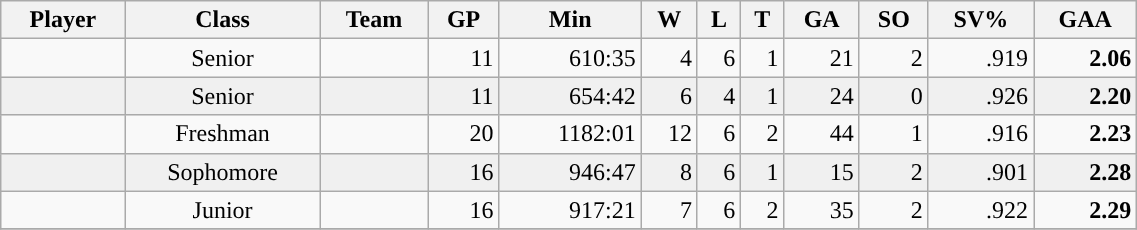<table class="wikitable sortable" style="text-align: center; "width=60%">
<tr>
<th>Player</th>
<th>Class</th>
<th>Team</th>
<th>GP</th>
<th>Min</th>
<th>W</th>
<th>L</th>
<th>T</th>
<th>GA</th>
<th>SO</th>
<th>SV%</th>
<th>GAA</th>
</tr>
<tr>
<td style="text-align: left"></td>
<td>Senior</td>
<td><strong><a href='#'></a></strong></td>
<td style="text-align: right">11</td>
<td style="text-align: right">610:35</td>
<td style="text-align: right">4</td>
<td style="text-align: right">6</td>
<td style="text-align: right">1</td>
<td style="text-align: right">21</td>
<td style="text-align: right">2</td>
<td style="text-align: right">.919</td>
<td style="text-align: right"><strong>2.06</strong></td>
</tr>
<tr bgcolor=f0f0f0>
<td style="text-align: left"></td>
<td>Senior</td>
<td><strong><a href='#'></a></strong></td>
<td style="text-align: right">11</td>
<td style="text-align: right">654:42</td>
<td style="text-align: right">6</td>
<td style="text-align: right">4</td>
<td style="text-align: right">1</td>
<td style="text-align: right">24</td>
<td style="text-align: right">0</td>
<td style="text-align: right">.926</td>
<td style="text-align: right"><strong>2.20</strong></td>
</tr>
<tr>
<td style="text-align: left"></td>
<td>Freshman</td>
<td><strong><a href='#'></a></strong></td>
<td style="text-align: right">20</td>
<td style="text-align: right">1182:01</td>
<td style="text-align: right">12</td>
<td style="text-align: right">6</td>
<td style="text-align: right">2</td>
<td style="text-align: right">44</td>
<td style="text-align: right">1</td>
<td style="text-align: right">.916</td>
<td style="text-align: right"><strong>2.23</strong></td>
</tr>
<tr bgcolor=f0f0f0>
<td style="text-align: left"></td>
<td>Sophomore</td>
<td><strong><a href='#'></a></strong></td>
<td style="text-align: right">16</td>
<td style="text-align: right">946:47</td>
<td style="text-align: right">8</td>
<td style="text-align: right">6</td>
<td style="text-align: right">1</td>
<td style="text-align: right">15</td>
<td style="text-align: right">2</td>
<td style="text-align: right">.901</td>
<td style="text-align: right"><strong>2.28</strong></td>
</tr>
<tr>
<td style="text-align: left"></td>
<td>Junior</td>
<td><strong><a href='#'></a></strong></td>
<td style="text-align: right">16</td>
<td style="text-align: right">917:21</td>
<td style="text-align: right">7</td>
<td style="text-align: right">6</td>
<td style="text-align: right">2</td>
<td style="text-align: right">35</td>
<td style="text-align: right">2</td>
<td style="text-align: right">.922</td>
<td style="text-align: right"><strong>2.29</strong></td>
</tr>
<tr>
</tr>
</table>
